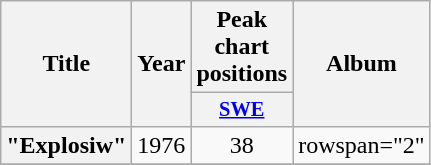<table class="wikitable plainrowheaders" style="text-align:center;">
<tr>
<th scope="col" rowspan="2">Title</th>
<th scope="col" rowspan="2">Year</th>
<th scope="col" colspan="1">Peak chart positions</th>
<th scope="col" rowspan="2">Album</th>
</tr>
<tr>
<th scope="col" style="width:3em;font-size:85%;"><a href='#'>SWE</a></th>
</tr>
<tr>
<th scope="row">"Explosiw"</th>
<td>1976</td>
<td>38</td>
<td>rowspan="2" </td>
</tr>
<tr>
</tr>
</table>
